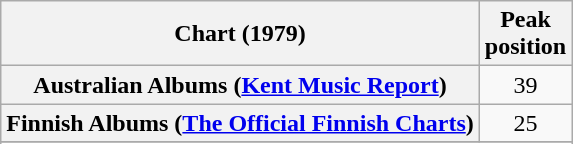<table class="wikitable sortable plainrowheaders">
<tr>
<th>Chart (1979)</th>
<th>Peak<br>position</th>
</tr>
<tr>
<th scope="row">Australian Albums (<a href='#'>Kent Music Report</a>)</th>
<td align="center">39</td>
</tr>
<tr>
<th scope="row">Finnish Albums (<a href='#'>The Official Finnish Charts</a>)</th>
<td align="center">25</td>
</tr>
<tr>
</tr>
<tr>
</tr>
</table>
